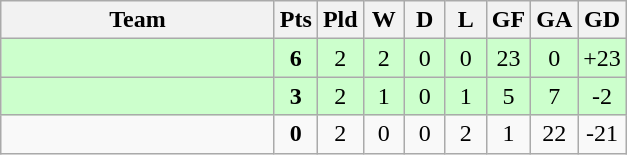<table class="wikitable" style="text-align:center;">
<tr>
<th width=175>Team</th>
<th width=20  abbr="Points">Pts</th>
<th width=20  abbr="Played">Pld</th>
<th width=20  abbr="Won">W</th>
<th width=20  abbr="Drawn">D</th>
<th width=20  abbr="Lost">L</th>
<th width=20  abbr="Goals for">GF</th>
<th width=20  abbr="Goals against">GA</th>
<th width=20  abbr="Goal difference">GD</th>
</tr>
<tr style="background:#ccffcc;">
<td style="text-align:left;"></td>
<td><strong>6</strong></td>
<td>2</td>
<td>2</td>
<td>0</td>
<td>0</td>
<td>23</td>
<td>0</td>
<td>+23</td>
</tr>
<tr style="background:#ccffcc;">
<td style="text-align:left;"></td>
<td><strong>3</strong></td>
<td>2</td>
<td>1</td>
<td>0</td>
<td>1</td>
<td>5</td>
<td>7</td>
<td>-2</td>
</tr>
<tr>
<td style="text-align:left;"></td>
<td><strong>0</strong></td>
<td>2</td>
<td>0</td>
<td>0</td>
<td>2</td>
<td>1</td>
<td>22</td>
<td>-21</td>
</tr>
</table>
